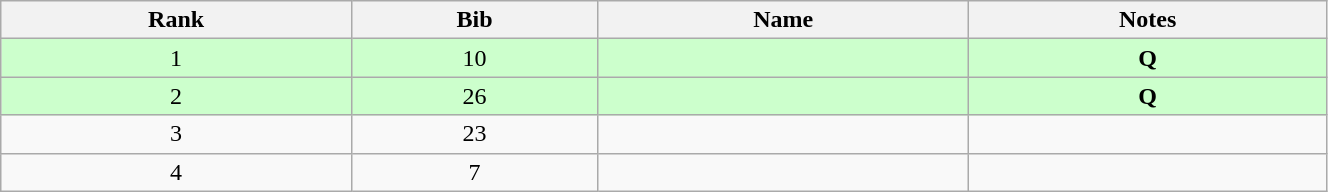<table class="wikitable" style="text-align:center;" width=70%>
<tr>
<th>Rank</th>
<th>Bib</th>
<th>Name</th>
<th>Notes</th>
</tr>
<tr bgcolor="#ccffcc">
<td>1</td>
<td>10</td>
<td align=left></td>
<td><strong>Q</strong></td>
</tr>
<tr bgcolor="#ccffcc">
<td>2</td>
<td>26</td>
<td align=left></td>
<td><strong>Q</strong></td>
</tr>
<tr>
<td>3</td>
<td>23</td>
<td align=left></td>
<td></td>
</tr>
<tr>
<td>4</td>
<td>7</td>
<td align=left></td>
<td></td>
</tr>
</table>
